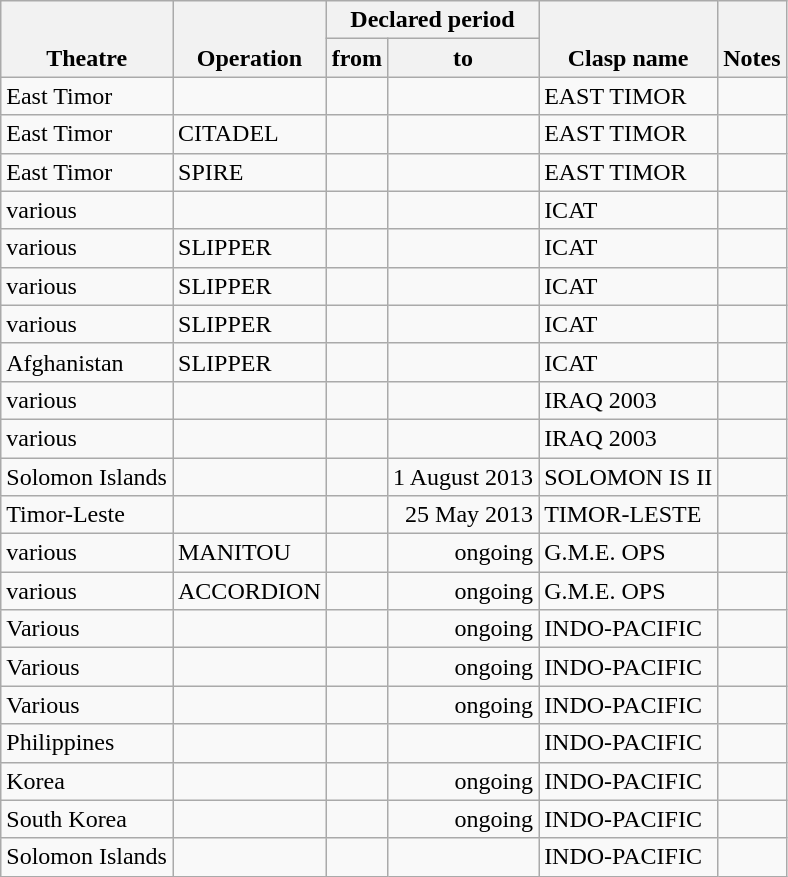<table class="wikitable sortable">
<tr valign = bottom>
<th rowspan=2>Theatre</th>
<th rowspan=2>Operation</th>
<th colspan=2>Declared period</th>
<th rowspan=2>Clasp name</th>
<th rowspan=2>Notes</th>
</tr>
<tr>
<th>from</th>
<th>to</th>
</tr>
<tr>
<td>East Timor</td>
<td></td>
<td align=right></td>
<td align=right></td>
<td>EAST TIMOR</td>
<td></td>
</tr>
<tr>
<td>East Timor</td>
<td>CITADEL</td>
<td align=right></td>
<td align=right></td>
<td>EAST TIMOR</td>
<td></td>
</tr>
<tr>
<td>East Timor</td>
<td>SPIRE</td>
<td align=right></td>
<td align=right></td>
<td>EAST TIMOR</td>
<td></td>
</tr>
<tr>
<td>various</td>
<td></td>
<td align=right></td>
<td align=right></td>
<td>ICAT</td>
<td></td>
</tr>
<tr>
<td>various</td>
<td>SLIPPER</td>
<td align=right></td>
<td align=right></td>
<td>ICAT</td>
<td></td>
</tr>
<tr>
<td>various</td>
<td>SLIPPER</td>
<td align=right></td>
<td align=right></td>
<td>ICAT</td>
<td></td>
</tr>
<tr>
<td>various</td>
<td>SLIPPER</td>
<td align=right></td>
<td align=right></td>
<td>ICAT</td>
<td></td>
</tr>
<tr>
<td>Afghanistan</td>
<td>SLIPPER</td>
<td align=right></td>
<td align=right></td>
<td>ICAT</td>
<td></td>
</tr>
<tr>
<td>various</td>
<td></td>
<td align=right></td>
<td align=right></td>
<td>IRAQ 2003</td>
<td></td>
</tr>
<tr>
<td>various</td>
<td></td>
<td align=right></td>
<td align=right></td>
<td>IRAQ 2003</td>
<td></td>
</tr>
<tr>
<td>Solomon Islands</td>
<td></td>
<td align=right></td>
<td align=right>1 August 2013</td>
<td>SOLOMON IS II</td>
<td></td>
</tr>
<tr>
<td>Timor-Leste</td>
<td></td>
<td align=right></td>
<td align=right>25 May 2013</td>
<td>TIMOR-LESTE</td>
<td></td>
</tr>
<tr>
<td>various</td>
<td>MANITOU</td>
<td align=right></td>
<td align=right>ongoing</td>
<td>G.M.E. OPS</td>
<td></td>
</tr>
<tr>
<td>various</td>
<td>ACCORDION</td>
<td align=right></td>
<td align=right>ongoing</td>
<td>G.M.E. OPS</td>
<td></td>
</tr>
<tr>
<td>Various</td>
<td></td>
<td align=right></td>
<td align=right>ongoing</td>
<td>INDO-PACIFIC</td>
<td></td>
</tr>
<tr>
<td>Various</td>
<td></td>
<td align=right></td>
<td align=right>ongoing</td>
<td>INDO-PACIFIC</td>
<td></td>
</tr>
<tr>
<td>Various</td>
<td></td>
<td align=right></td>
<td align=right>ongoing</td>
<td>INDO-PACIFIC</td>
<td></td>
</tr>
<tr>
<td>Philippines</td>
<td></td>
<td align=right></td>
<td align=right></td>
<td>INDO-PACIFIC</td>
<td></td>
</tr>
<tr>
<td>Korea</td>
<td></td>
<td align=right></td>
<td align=right>ongoing</td>
<td>INDO-PACIFIC</td>
<td></td>
</tr>
<tr>
<td>South Korea</td>
<td></td>
<td align=right></td>
<td align=right>ongoing</td>
<td>INDO-PACIFIC</td>
<td></td>
</tr>
<tr>
<td>Solomon Islands</td>
<td></td>
<td align=right></td>
<td align=right></td>
<td>INDO-PACIFIC</td>
<td></td>
</tr>
</table>
